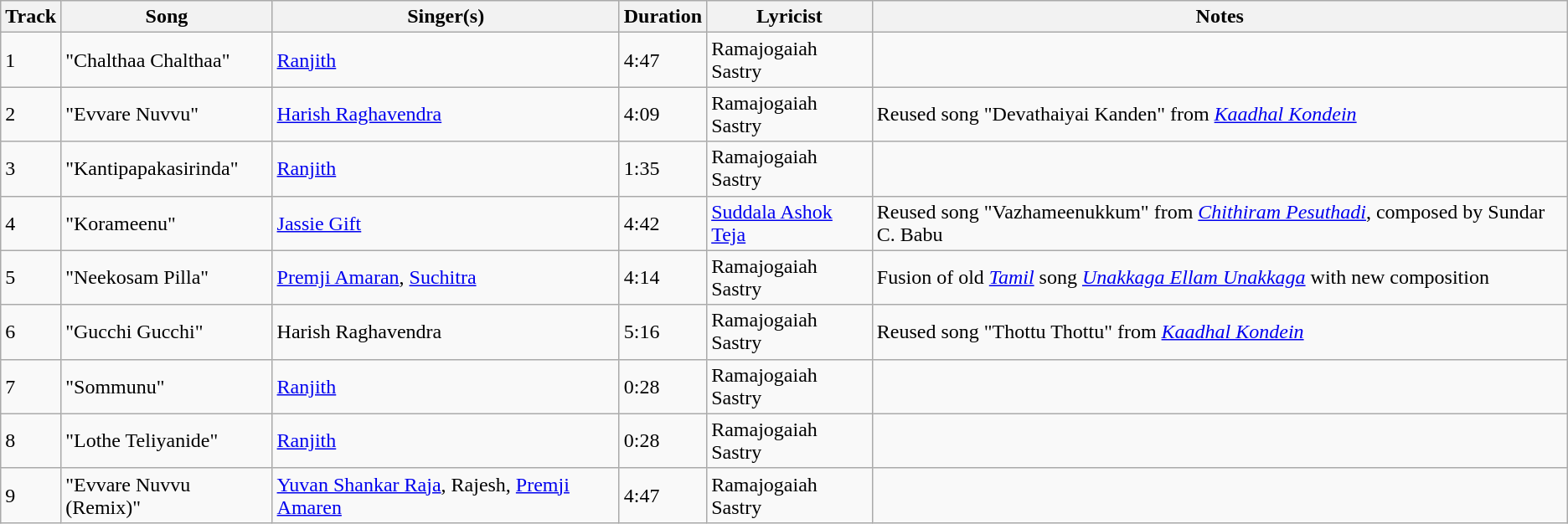<table class="wikitable">
<tr>
<th>Track</th>
<th>Song</th>
<th>Singer(s)</th>
<th>Duration</th>
<th>Lyricist</th>
<th>Notes</th>
</tr>
<tr>
<td>1</td>
<td>"Chalthaa Chalthaa"</td>
<td><a href='#'>Ranjith</a></td>
<td>4:47</td>
<td>Ramajogaiah Sastry</td>
<td></td>
</tr>
<tr>
<td>2</td>
<td>"Evvare Nuvvu"</td>
<td><a href='#'>Harish Raghavendra</a></td>
<td>4:09</td>
<td>Ramajogaiah Sastry</td>
<td>Reused song "Devathaiyai Kanden" from <em><a href='#'>Kaadhal Kondein</a></em></td>
</tr>
<tr>
<td>3</td>
<td>"Kantipapakasirinda"</td>
<td><a href='#'>Ranjith</a></td>
<td>1:35</td>
<td>Ramajogaiah Sastry</td>
<td></td>
</tr>
<tr>
<td>4</td>
<td>"Korameenu"</td>
<td><a href='#'>Jassie Gift</a></td>
<td>4:42</td>
<td><a href='#'>Suddala Ashok Teja</a></td>
<td>Reused song "Vazhameenukkum" from <em><a href='#'>Chithiram Pesuthadi</a></em>, composed by Sundar C. Babu</td>
</tr>
<tr>
<td>5</td>
<td>"Neekosam Pilla"</td>
<td><a href='#'>Premji Amaran</a>, <a href='#'>Suchitra</a></td>
<td>4:14</td>
<td>Ramajogaiah Sastry</td>
<td>Fusion of old <em><a href='#'>Tamil</a></em> song <em><a href='#'>Unakkaga Ellam Unakkaga</a></em> with new composition</td>
</tr>
<tr>
<td>6</td>
<td>"Gucchi Gucchi"</td>
<td>Harish Raghavendra</td>
<td>5:16</td>
<td>Ramajogaiah Sastry</td>
<td>Reused song "Thottu Thottu" from <em><a href='#'>Kaadhal Kondein</a></em></td>
</tr>
<tr>
<td>7</td>
<td>"Sommunu"</td>
<td><a href='#'>Ranjith</a></td>
<td>0:28</td>
<td>Ramajogaiah Sastry</td>
<td></td>
</tr>
<tr>
<td>8</td>
<td>"Lothe Teliyanide"</td>
<td><a href='#'>Ranjith</a></td>
<td>0:28</td>
<td>Ramajogaiah Sastry</td>
<td></td>
</tr>
<tr>
<td>9</td>
<td>"Evvare Nuvvu (Remix)"</td>
<td><a href='#'>Yuvan Shankar Raja</a>, Rajesh, <a href='#'>Premji Amaren</a></td>
<td>4:47</td>
<td>Ramajogaiah Sastry</td>
<td></td>
</tr>
</table>
